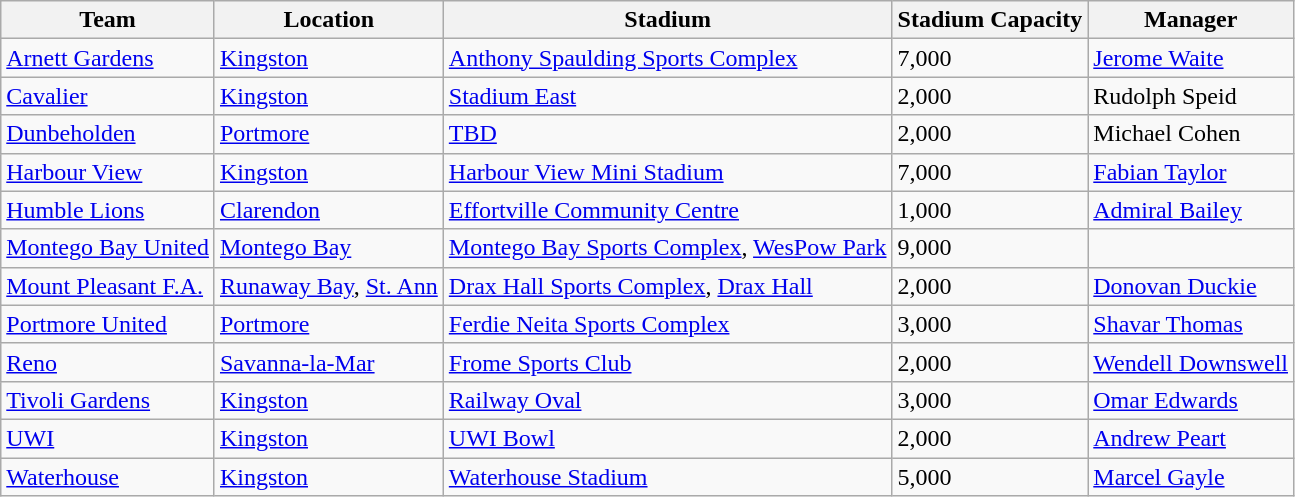<table class="wikitable sortable">
<tr>
<th>Team</th>
<th>Location</th>
<th>Stadium</th>
<th>Stadium Capacity</th>
<th>Manager</th>
</tr>
<tr>
<td><a href='#'>Arnett Gardens</a></td>
<td><a href='#'>Kingston</a></td>
<td><a href='#'>Anthony Spaulding Sports Complex</a></td>
<td>7,000</td>
<td> <a href='#'>Jerome Waite</a></td>
</tr>
<tr>
<td><a href='#'>Cavalier</a></td>
<td><a href='#'>Kingston</a></td>
<td><a href='#'>Stadium East</a></td>
<td>2,000</td>
<td> Rudolph Speid</td>
</tr>
<tr>
<td><a href='#'>Dunbeholden</a></td>
<td><a href='#'>Portmore</a></td>
<td><a href='#'>TBD</a></td>
<td>2,000</td>
<td> Michael Cohen</td>
</tr>
<tr>
<td><a href='#'>Harbour View</a></td>
<td><a href='#'>Kingston</a></td>
<td><a href='#'>Harbour View Mini Stadium</a></td>
<td>7,000</td>
<td> <a href='#'>Fabian Taylor</a></td>
</tr>
<tr>
<td><a href='#'>Humble Lions</a></td>
<td><a href='#'>Clarendon</a></td>
<td><a href='#'>Effortville Community Centre</a></td>
<td>1,000</td>
<td> <a href='#'>Admiral Bailey</a></td>
</tr>
<tr>
<td><a href='#'>Montego Bay United</a></td>
<td><a href='#'>Montego Bay</a></td>
<td><a href='#'>Montego Bay Sports Complex</a>, <a href='#'>WesPow Park</a></td>
<td>9,000</td>
<td></td>
</tr>
<tr>
<td><a href='#'>Mount Pleasant F.A.</a></td>
<td><a href='#'>Runaway Bay</a>, <a href='#'>St. Ann</a></td>
<td><a href='#'>Drax Hall Sports Complex</a>, <a href='#'>Drax Hall</a></td>
<td>2,000</td>
<td> <a href='#'>Donovan Duckie</a></td>
</tr>
<tr>
<td><a href='#'>Portmore United</a></td>
<td><a href='#'>Portmore</a></td>
<td><a href='#'>Ferdie Neita Sports Complex</a></td>
<td>3,000</td>
<td>  <a href='#'>Shavar Thomas</a></td>
</tr>
<tr>
<td><a href='#'>Reno</a></td>
<td><a href='#'>Savanna-la-Mar</a></td>
<td><a href='#'>Frome Sports Club</a></td>
<td>2,000</td>
<td> <a href='#'>Wendell Downswell</a></td>
</tr>
<tr>
<td><a href='#'>Tivoli Gardens</a></td>
<td><a href='#'>Kingston</a></td>
<td><a href='#'>Railway Oval</a></td>
<td>3,000</td>
<td> <a href='#'>Omar Edwards</a></td>
</tr>
<tr>
<td><a href='#'>UWI</a></td>
<td><a href='#'>Kingston</a></td>
<td><a href='#'>UWI Bowl</a></td>
<td>2,000</td>
<td> <a href='#'>Andrew Peart</a></td>
</tr>
<tr>
<td><a href='#'>Waterhouse</a></td>
<td><a href='#'>Kingston</a></td>
<td><a href='#'>Waterhouse Stadium</a></td>
<td>5,000</td>
<td> <a href='#'>Marcel Gayle</a></td>
</tr>
</table>
